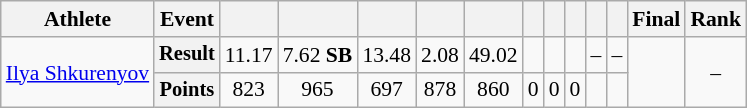<table class="wikitable" style="font-size:90%">
<tr>
<th>Athlete</th>
<th>Event</th>
<th></th>
<th></th>
<th></th>
<th></th>
<th></th>
<th></th>
<th></th>
<th></th>
<th></th>
<th></th>
<th>Final</th>
<th>Rank</th>
</tr>
<tr style=text-align:center>
<td rowspan=2 style=text-align:left><a href='#'>Ilya Shkurenyov</a></td>
<th style="font-size:95%">Result</th>
<td>11.17</td>
<td>7.62 <strong>SB</strong></td>
<td>13.48</td>
<td>2.08</td>
<td>49.02</td>
<td></td>
<td></td>
<td></td>
<td>–</td>
<td>–</td>
<td rowspan=2></td>
<td rowspan=2>–</td>
</tr>
<tr style=text-align:center>
<th style="font-size:95%">Points</th>
<td>823</td>
<td>965</td>
<td>697</td>
<td>878</td>
<td>860</td>
<td>0</td>
<td>0</td>
<td>0</td>
<td></td>
<td></td>
</tr>
</table>
